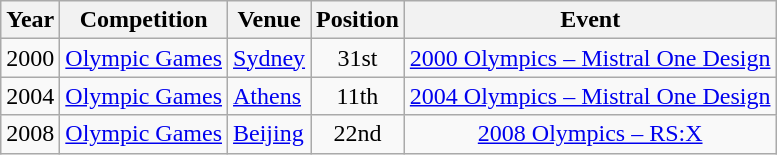<table class="wikitable" style="text-align:center;">
<tr>
<th>Year</th>
<th>Competition</th>
<th>Venue</th>
<th>Position</th>
<th>Event</th>
</tr>
<tr>
<td rowspan=1>2000</td>
<td rowspan=1 align=left><a href='#'>Olympic Games</a></td>
<td rowspan=1 align=left> <a href='#'>Sydney</a></td>
<td>31st</td>
<td><a href='#'>2000 Olympics – Mistral One Design</a></td>
</tr>
<tr>
<td rowspan=1>2004</td>
<td rowspan=1 align=left><a href='#'>Olympic Games</a></td>
<td rowspan=1 align=left> <a href='#'>Athens</a></td>
<td>11th</td>
<td><a href='#'>2004 Olympics – Mistral One Design</a></td>
</tr>
<tr>
<td rowspan=1>2008</td>
<td rowspan=1 align=left><a href='#'>Olympic Games</a></td>
<td rowspan=1 align=left> <a href='#'>Beijing</a></td>
<td>22nd</td>
<td><a href='#'>2008 Olympics – RS:X</a></td>
</tr>
</table>
